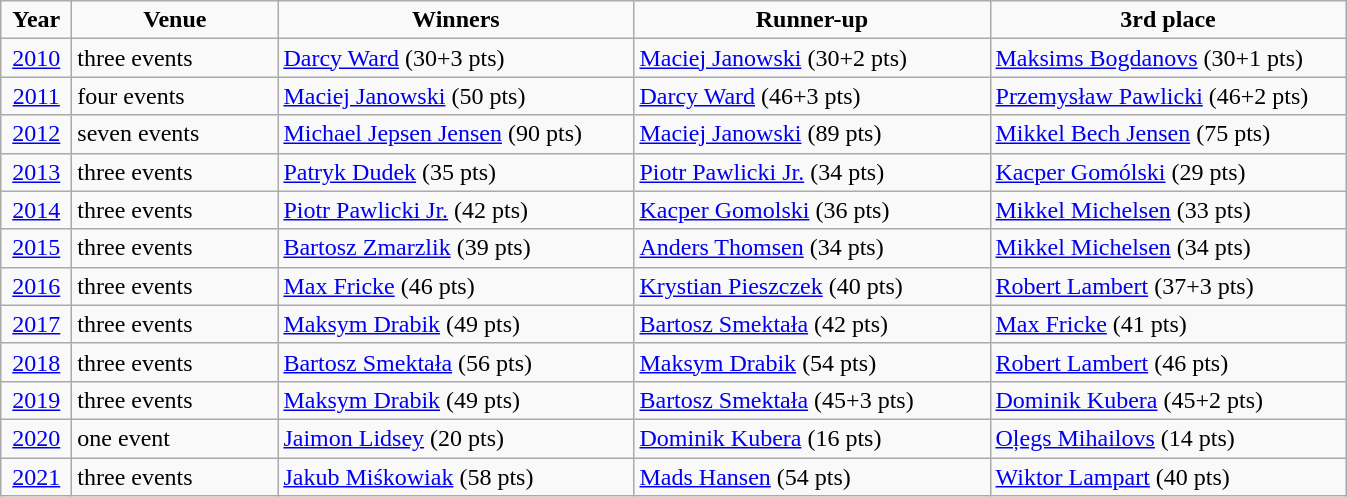<table class="wikitable">
<tr align=center>
<td width=40px  ><strong>Year</strong></td>
<td width=130px ><strong>Venue</strong></td>
<td width=230px ><strong>Winners</strong></td>
<td width=230px ><strong>Runner-up</strong></td>
<td width=230px ><strong>3rd place</strong></td>
</tr>
<tr>
<td align=center><a href='#'>2010</a></td>
<td>three events</td>
<td> <a href='#'>Darcy Ward</a> (30+3 pts)</td>
<td> <a href='#'>Maciej Janowski</a> (30+2 pts)</td>
<td> <a href='#'>Maksims Bogdanovs</a> (30+1 pts)</td>
</tr>
<tr>
<td align=center><a href='#'>2011</a></td>
<td>four events</td>
<td> <a href='#'>Maciej Janowski</a> (50 pts)</td>
<td> <a href='#'>Darcy Ward</a> (46+3 pts)</td>
<td> <a href='#'>Przemysław Pawlicki</a> (46+2 pts)</td>
</tr>
<tr>
<td align=center><a href='#'>2012</a></td>
<td>seven events</td>
<td> <a href='#'>Michael Jepsen Jensen</a> (90 pts)</td>
<td> <a href='#'>Maciej Janowski</a> (89 pts)</td>
<td> <a href='#'>Mikkel Bech Jensen</a> (75 pts)</td>
</tr>
<tr>
<td align=center><a href='#'>2013</a></td>
<td>three events</td>
<td> <a href='#'>Patryk Dudek</a> (35 pts)</td>
<td> <a href='#'>Piotr Pawlicki Jr.</a> (34 pts)</td>
<td> <a href='#'>Kacper Gomólski</a> (29 pts)</td>
</tr>
<tr>
<td align=center><a href='#'>2014</a></td>
<td>three events</td>
<td> <a href='#'>Piotr Pawlicki Jr.</a> (42 pts)</td>
<td> <a href='#'>Kacper Gomolski</a> (36 pts)</td>
<td> <a href='#'>Mikkel Michelsen</a> (33 pts)</td>
</tr>
<tr>
<td align=center><a href='#'>2015</a></td>
<td>three events</td>
<td> <a href='#'>Bartosz Zmarzlik</a> (39 pts)</td>
<td> <a href='#'>Anders Thomsen</a> (34 pts)</td>
<td> <a href='#'>Mikkel Michelsen</a> (34 pts)</td>
</tr>
<tr>
<td align=center><a href='#'>2016</a></td>
<td>three events</td>
<td> <a href='#'>Max Fricke</a> (46 pts)</td>
<td> <a href='#'>Krystian Pieszczek</a> (40 pts)</td>
<td> <a href='#'>Robert Lambert</a> (37+3 pts)</td>
</tr>
<tr>
<td align=center><a href='#'>2017</a></td>
<td>three events</td>
<td> <a href='#'>Maksym Drabik</a> (49 pts)</td>
<td> <a href='#'>Bartosz Smektała</a> (42 pts)</td>
<td> <a href='#'>Max Fricke</a> (41 pts)</td>
</tr>
<tr>
<td align=center><a href='#'>2018</a></td>
<td>three events</td>
<td> <a href='#'>Bartosz Smektała</a> (56 pts)</td>
<td> <a href='#'>Maksym Drabik</a> (54 pts)</td>
<td> <a href='#'>Robert Lambert</a> (46 pts)</td>
</tr>
<tr>
<td align=center><a href='#'>2019</a></td>
<td>three events</td>
<td> <a href='#'>Maksym Drabik</a> (49 pts)</td>
<td> <a href='#'>Bartosz Smektała</a> (45+3 pts)</td>
<td> <a href='#'>Dominik Kubera</a> (45+2 pts)</td>
</tr>
<tr>
<td align=center><a href='#'>2020</a></td>
<td>one event</td>
<td> <a href='#'>Jaimon Lidsey</a> (20 pts)</td>
<td> <a href='#'>Dominik Kubera</a> (16 pts)</td>
<td> <a href='#'>Oļegs Mihailovs</a> (14 pts)</td>
</tr>
<tr>
<td align=center><a href='#'>2021</a></td>
<td>three events</td>
<td> <a href='#'>Jakub Miśkowiak</a> (58 pts)</td>
<td> <a href='#'>Mads Hansen</a> (54 pts)</td>
<td> <a href='#'>Wiktor Lampart</a> (40 pts)</td>
</tr>
</table>
